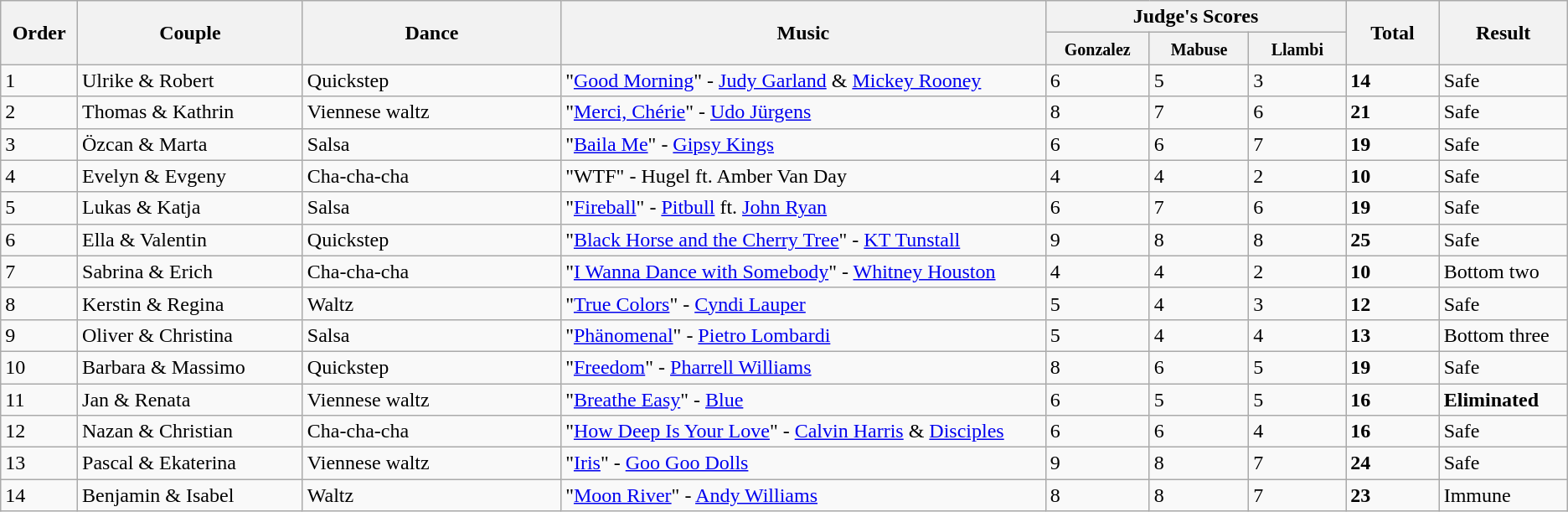<table class="wikitable sortable center">
<tr>
<th rowspan="2" style="width: 4em">Order</th>
<th rowspan="2" style="width: 17em">Couple</th>
<th rowspan="2" style="width: 20em">Dance</th>
<th rowspan="2" style="width: 40em">Music</th>
<th colspan="3">Judge's Scores</th>
<th rowspan="2" style="width: 6em">Total</th>
<th rowspan="2" style="width: 7em">Result</th>
</tr>
<tr>
<th style="width: 6em"><small>Gonzalez</small></th>
<th style="width: 6em"><small>Mabuse</small></th>
<th style="width: 6em"><small>Llambi</small></th>
</tr>
<tr>
<td>1</td>
<td>Ulrike & Robert</td>
<td>Quickstep</td>
<td>"<a href='#'>Good Morning</a>" - <a href='#'>Judy Garland</a> & <a href='#'>Mickey Rooney</a></td>
<td>6</td>
<td>5</td>
<td>3</td>
<td><strong>14</strong></td>
<td>Safe</td>
</tr>
<tr>
<td>2</td>
<td>Thomas & Kathrin</td>
<td>Viennese waltz</td>
<td>"<a href='#'>Merci, Chérie</a>" - <a href='#'>Udo Jürgens</a></td>
<td>8</td>
<td>7</td>
<td>6</td>
<td><strong>21</strong></td>
<td>Safe</td>
</tr>
<tr>
<td>3</td>
<td>Özcan & Marta</td>
<td>Salsa</td>
<td>"<a href='#'>Baila Me</a>" - <a href='#'>Gipsy Kings</a></td>
<td>6</td>
<td>6</td>
<td>7</td>
<td><strong>19</strong></td>
<td>Safe</td>
</tr>
<tr>
<td>4</td>
<td>Evelyn & Evgeny</td>
<td>Cha-cha-cha</td>
<td>"WTF" - Hugel ft. Amber Van Day</td>
<td>4</td>
<td>4</td>
<td>2</td>
<td><strong>10</strong></td>
<td>Safe</td>
</tr>
<tr>
<td>5</td>
<td>Lukas & Katja</td>
<td>Salsa</td>
<td>"<a href='#'>Fireball</a>" - <a href='#'>Pitbull</a> ft. <a href='#'>John Ryan</a></td>
<td>6</td>
<td>7</td>
<td>6</td>
<td><strong>19</strong></td>
<td>Safe</td>
</tr>
<tr>
<td>6</td>
<td>Ella & Valentin</td>
<td>Quickstep</td>
<td>"<a href='#'>Black Horse and the Cherry Tree</a>" - <a href='#'>KT Tunstall</a></td>
<td>9</td>
<td>8</td>
<td>8</td>
<td><strong>25</strong></td>
<td>Safe</td>
</tr>
<tr>
<td>7</td>
<td>Sabrina & Erich</td>
<td>Cha-cha-cha</td>
<td>"<a href='#'>I Wanna Dance with Somebody</a>" - <a href='#'>Whitney Houston</a></td>
<td>4</td>
<td>4</td>
<td>2</td>
<td><strong>10</strong></td>
<td>Bottom two</td>
</tr>
<tr>
<td>8</td>
<td>Kerstin & Regina</td>
<td>Waltz</td>
<td>"<a href='#'>True Colors</a>" - <a href='#'>Cyndi Lauper</a></td>
<td>5</td>
<td>4</td>
<td>3</td>
<td><strong>12</strong></td>
<td>Safe</td>
</tr>
<tr>
<td>9</td>
<td>Oliver & Christina</td>
<td>Salsa</td>
<td>"<a href='#'>Phänomenal</a>" - <a href='#'>Pietro Lombardi</a></td>
<td>5</td>
<td>4</td>
<td>4</td>
<td><strong>13</strong></td>
<td>Bottom three</td>
</tr>
<tr>
<td>10</td>
<td>Barbara & Massimo</td>
<td>Quickstep</td>
<td>"<a href='#'>Freedom</a>" - <a href='#'>Pharrell Williams</a></td>
<td>8</td>
<td>6</td>
<td>5</td>
<td><strong>19</strong></td>
<td>Safe</td>
</tr>
<tr>
<td>11</td>
<td>Jan & Renata</td>
<td>Viennese waltz</td>
<td>"<a href='#'>Breathe Easy</a>" - <a href='#'>Blue</a></td>
<td>6</td>
<td>5</td>
<td>5</td>
<td><strong>16</strong></td>
<td><strong>Eliminated</strong></td>
</tr>
<tr>
<td>12</td>
<td>Nazan & Christian</td>
<td>Cha-cha-cha</td>
<td>"<a href='#'>How Deep Is Your Love</a>" - <a href='#'>Calvin Harris</a> & <a href='#'>Disciples</a></td>
<td>6</td>
<td>6</td>
<td>4</td>
<td><strong>16</strong></td>
<td>Safe</td>
</tr>
<tr>
<td>13</td>
<td>Pascal & Ekaterina</td>
<td>Viennese waltz</td>
<td>"<a href='#'>Iris</a>" - <a href='#'>Goo Goo Dolls</a></td>
<td>9</td>
<td>8</td>
<td>7</td>
<td><strong>24</strong></td>
<td>Safe</td>
</tr>
<tr>
<td>14</td>
<td>Benjamin & Isabel</td>
<td>Waltz</td>
<td>"<a href='#'>Moon River</a>" - <a href='#'>Andy Williams</a></td>
<td>8</td>
<td>8</td>
<td>7</td>
<td><strong>23</strong></td>
<td>Immune</td>
</tr>
</table>
